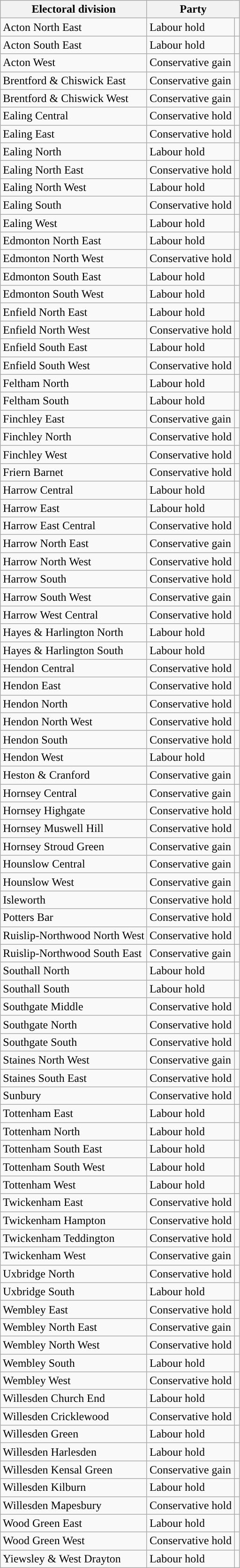<table class="wikitable mw-collapsible mw-collapsed">
<tr>
<th>Electoral division</th>
<th colspan="2">Party</th>
</tr>
<tr>
<td>Acton North East</td>
<td>Labour hold</td>
<td style="background-color: "></td>
</tr>
<tr>
<td>Acton South East</td>
<td>Labour hold</td>
<td style="background-color: "></td>
</tr>
<tr>
<td>Acton West</td>
<td>Conservative gain</td>
<td style="background-color: "></td>
</tr>
<tr>
<td>Brentford & Chiswick East</td>
<td>Conservative gain</td>
<td style="background-color: "></td>
</tr>
<tr>
<td>Brentford & Chiswick West</td>
<td>Conservative gain</td>
<td style="background-color: "></td>
</tr>
<tr>
<td>Ealing Central</td>
<td>Conservative hold</td>
<td style="background-color: "></td>
</tr>
<tr>
<td>Ealing East</td>
<td>Conservative hold</td>
<td style="background-color: "></td>
</tr>
<tr>
<td>Ealing North</td>
<td>Labour hold</td>
<td style="background-color: "></td>
</tr>
<tr>
<td>Ealing North East</td>
<td>Conservative hold</td>
<td style="background-color: "></td>
</tr>
<tr>
<td>Ealing North West</td>
<td>Labour hold</td>
<td style="background-color: "></td>
</tr>
<tr>
<td>Ealing South</td>
<td>Conservative hold</td>
<td style="background-color: "></td>
</tr>
<tr>
<td>Ealing West</td>
<td>Labour hold</td>
<td style="background-color: "></td>
</tr>
<tr>
<td>Edmonton North East</td>
<td>Labour hold</td>
<td style="background-color: "></td>
</tr>
<tr>
<td>Edmonton North West</td>
<td>Conservative hold</td>
<td style="background-color: "></td>
</tr>
<tr>
<td>Edmonton South East</td>
<td>Labour hold</td>
<td style="background-color: "></td>
</tr>
<tr>
<td>Edmonton South West</td>
<td>Labour hold</td>
<td style="background-color: "></td>
</tr>
<tr>
<td>Enfield North East</td>
<td>Labour hold</td>
<td style="background-color: "></td>
</tr>
<tr>
<td>Enfield North West</td>
<td>Conservative hold</td>
<td style="background-color: "></td>
</tr>
<tr>
<td>Enfield South East</td>
<td>Labour hold</td>
<td style="background-color: "></td>
</tr>
<tr>
<td>Enfield South West</td>
<td>Conservative hold</td>
<td style="background-color: "></td>
</tr>
<tr>
<td>Feltham North</td>
<td>Labour hold</td>
<td style="background-color: "></td>
</tr>
<tr>
<td>Feltham South</td>
<td>Labour hold</td>
<td style="background-color: "></td>
</tr>
<tr>
<td>Finchley East</td>
<td>Conservative gain</td>
<td style="background-color: "></td>
</tr>
<tr>
<td>Finchley North</td>
<td>Conservative hold</td>
<td style="background-color: "></td>
</tr>
<tr>
<td>Finchley West</td>
<td>Conservative hold</td>
<td style="background-color: "></td>
</tr>
<tr>
<td>Friern Barnet</td>
<td>Conservative hold</td>
<td style="background-color: "></td>
</tr>
<tr>
<td>Harrow Central</td>
<td>Labour hold</td>
<td style="background-color: "></td>
</tr>
<tr>
<td>Harrow East</td>
<td>Labour hold</td>
<td style="background-color: "></td>
</tr>
<tr>
<td>Harrow East Central</td>
<td>Conservative hold</td>
<td style="background-color: "></td>
</tr>
<tr>
<td>Harrow North East</td>
<td>Conservative gain</td>
<td style="background-color: "></td>
</tr>
<tr>
<td>Harrow North West</td>
<td>Conservative hold</td>
<td style="background-color: "></td>
</tr>
<tr>
<td>Harrow South</td>
<td>Conservative hold</td>
<td style="background-color: "></td>
</tr>
<tr>
<td>Harrow South West</td>
<td>Conservative gain</td>
<td style="background-color: "></td>
</tr>
<tr>
<td>Harrow West Central</td>
<td>Conservative hold</td>
<td style="background-color: "></td>
</tr>
<tr>
<td>Hayes & Harlington North</td>
<td>Labour hold</td>
<td style="background-color: "></td>
</tr>
<tr>
<td>Hayes & Harlington South</td>
<td>Labour hold</td>
<td style="background-color: "></td>
</tr>
<tr>
<td>Hendon Central</td>
<td>Conservative hold</td>
<td style="background-color: "></td>
</tr>
<tr>
<td>Hendon East</td>
<td>Conservative hold</td>
<td style="background-color: "></td>
</tr>
<tr>
<td>Hendon North</td>
<td>Conservative hold</td>
<td style="background-color: "></td>
</tr>
<tr>
<td>Hendon North West</td>
<td>Conservative hold</td>
<td style="background-color: "></td>
</tr>
<tr>
<td>Hendon South</td>
<td>Conservative hold</td>
<td style="background-color: "></td>
</tr>
<tr>
<td>Hendon West</td>
<td>Labour hold</td>
<td style="background-color: "></td>
</tr>
<tr>
<td>Heston & Cranford</td>
<td>Conservative gain</td>
<td style="background-color: "></td>
</tr>
<tr>
<td>Hornsey Central</td>
<td>Conservative gain</td>
<td style="background-color: "></td>
</tr>
<tr>
<td>Hornsey Highgate</td>
<td>Conservative hold</td>
<td style="background-color: "></td>
</tr>
<tr>
<td>Hornsey Muswell Hill</td>
<td>Conservative hold</td>
<td style="background-color: "></td>
</tr>
<tr>
<td>Hornsey Stroud Green</td>
<td>Conservative gain</td>
<td style="background-color: "></td>
</tr>
<tr>
<td>Hounslow Central</td>
<td>Conservative gain</td>
<td style="background-color: "></td>
</tr>
<tr>
<td>Hounslow West</td>
<td>Conservative gain</td>
<td style="background-color: "></td>
</tr>
<tr>
<td>Isleworth</td>
<td>Conservative hold</td>
<td style="background-color: "></td>
</tr>
<tr>
<td>Potters Bar</td>
<td>Conservative hold</td>
<td style="background-color: "></td>
</tr>
<tr>
<td>Ruislip-Northwood North West</td>
<td>Conservative hold</td>
<td style="background-color: "></td>
</tr>
<tr>
<td>Ruislip-Northwood South East</td>
<td>Conservative gain</td>
<td style="background-color: "></td>
</tr>
<tr>
<td>Southall North</td>
<td>Labour hold</td>
<td style="background-color: "></td>
</tr>
<tr>
<td>Southall South</td>
<td>Labour hold</td>
<td style="background-color: "></td>
</tr>
<tr>
<td>Southgate Middle</td>
<td>Conservative hold</td>
<td style="background-color: "></td>
</tr>
<tr>
<td>Southgate North</td>
<td>Conservative hold</td>
<td style="background-color: "></td>
</tr>
<tr>
<td>Southgate South</td>
<td>Conservative hold</td>
<td style="background-color: "></td>
</tr>
<tr>
<td>Staines North West</td>
<td>Conservative gain</td>
<td style="background-color: "></td>
</tr>
<tr>
<td>Staines South East</td>
<td>Conservative hold</td>
<td style="background-color: "></td>
</tr>
<tr>
<td>Sunbury</td>
<td>Conservative hold</td>
<td style="background-color: "></td>
</tr>
<tr>
<td>Tottenham East</td>
<td>Labour hold</td>
<td style="background-color: "></td>
</tr>
<tr>
<td>Tottenham North</td>
<td>Labour hold</td>
<td style="background-color: "></td>
</tr>
<tr>
<td>Tottenham South East</td>
<td>Labour hold</td>
<td style="background-color: "></td>
</tr>
<tr>
<td>Tottenham South West</td>
<td>Labour hold</td>
<td style="background-color: "></td>
</tr>
<tr>
<td>Tottenham West</td>
<td>Labour hold</td>
<td style="background-color: "></td>
</tr>
<tr>
<td>Twickenham East</td>
<td>Conservative hold</td>
<td style="background-color: "></td>
</tr>
<tr>
<td>Twickenham Hampton</td>
<td>Conservative hold</td>
<td style="background-color: "></td>
</tr>
<tr>
<td>Twickenham Teddington</td>
<td>Conservative hold</td>
<td style="background-color: "></td>
</tr>
<tr>
<td>Twickenham West</td>
<td>Conservative gain</td>
<td style="background-color: "></td>
</tr>
<tr>
<td>Uxbridge North</td>
<td>Conservative hold</td>
<td style="background-color: "></td>
</tr>
<tr>
<td>Uxbridge South</td>
<td>Labour hold</td>
<td style="background-color: "></td>
</tr>
<tr>
<td>Wembley East</td>
<td>Conservative hold</td>
<td style="background-color: "></td>
</tr>
<tr>
<td>Wembley North East</td>
<td>Conservative gain</td>
<td style="background-color: "></td>
</tr>
<tr>
<td>Wembley North West</td>
<td>Conservative hold</td>
<td style="background-color: "></td>
</tr>
<tr>
<td>Wembley South</td>
<td>Labour hold</td>
<td style="background-color: "></td>
</tr>
<tr>
<td>Wembley West</td>
<td>Conservative hold</td>
<td style="background-color: "></td>
</tr>
<tr>
<td>Willesden Church End</td>
<td>Labour hold</td>
<td style="background-color: "></td>
</tr>
<tr>
<td>Willesden Cricklewood</td>
<td>Conservative hold</td>
<td style="background-color: "></td>
</tr>
<tr>
<td>Willesden Green</td>
<td>Labour hold</td>
<td style="background-color: "></td>
</tr>
<tr>
<td>Willesden Harlesden</td>
<td>Labour hold</td>
<td style="background-color: "></td>
</tr>
<tr>
<td>Willesden Kensal Green</td>
<td>Conservative gain</td>
<td style="background-color: "></td>
</tr>
<tr>
<td>Willesden Kilburn</td>
<td>Labour hold</td>
<td style="background-color: "></td>
</tr>
<tr>
<td>Willesden Mapesbury</td>
<td>Conservative hold</td>
<td style="background-color: "></td>
</tr>
<tr>
<td>Wood Green East</td>
<td>Labour hold</td>
<td style="background-color: "></td>
</tr>
<tr>
<td>Wood Green West</td>
<td>Conservative hold</td>
<td style="background-color: "></td>
</tr>
<tr>
<td>Yiewsley & West Drayton</td>
<td>Labour hold</td>
<td style="background-color: "></td>
</tr>
</table>
